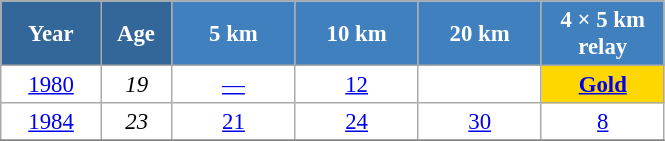<table class="wikitable" style="font-size:95%; text-align:center; border:grey solid 1px; border-collapse:collapse; background:#ffffff;">
<tr>
<th style="background-color:#369; color:white; width:60px;"> Year </th>
<th style="background-color:#369; color:white; width:40px;"> Age </th>
<th style="background-color:#4180be; color:white; width:75px;"> 5 km </th>
<th style="background-color:#4180be; color:white; width:75px;"> 10 km </th>
<th style="background-color:#4180be; color:white; width:75px;"> 20 km </th>
<th style="background-color:#4180be; color:white; width:75px;"> 4 × 5 km <br> relay </th>
</tr>
<tr>
<td><a href='#'>1980</a></td>
<td><em>19</em></td>
<td><a href='#'>—</a></td>
<td><a href='#'>12</a></td>
<td></td>
<td style="background:gold;"><a href='#'><strong>Gold</strong></a></td>
</tr>
<tr>
<td><a href='#'>1984</a></td>
<td><em>23</em></td>
<td><a href='#'>21</a></td>
<td><a href='#'>24</a></td>
<td><a href='#'>30</a></td>
<td><a href='#'>8</a></td>
</tr>
<tr>
</tr>
</table>
